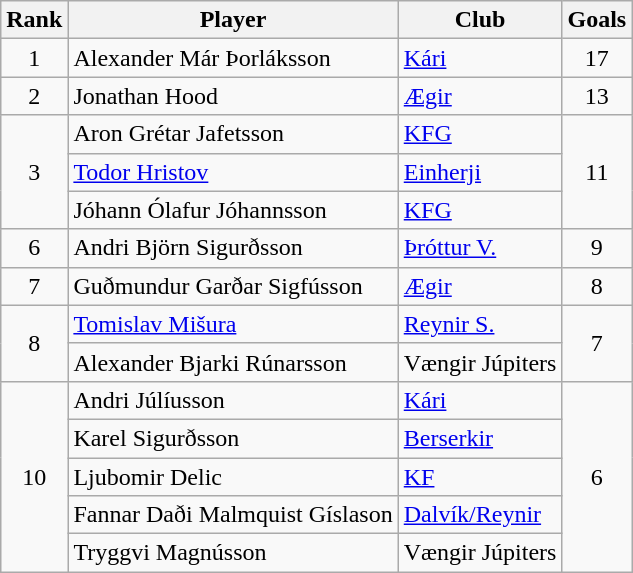<table class="wikitable sortable" style="text-align:center">
<tr>
<th>Rank</th>
<th>Player</th>
<th>Club</th>
<th>Goals</th>
</tr>
<tr>
<td>1</td>
<td align="left"> Alexander Már Þorláksson</td>
<td align="left"><a href='#'>Kári</a></td>
<td>17</td>
</tr>
<tr>
<td>2</td>
<td align="left"> Jonathan Hood</td>
<td align="left"><a href='#'>Ægir</a></td>
<td>13</td>
</tr>
<tr>
<td rowspan="3">3</td>
<td align="left"> Aron Grétar Jafetsson</td>
<td align="left"><a href='#'>KFG</a></td>
<td rowspan="3">11</td>
</tr>
<tr>
<td align="left"> <a href='#'>Todor Hristov</a></td>
<td align="left"><a href='#'>Einherji</a></td>
</tr>
<tr>
<td align="left"> Jóhann Ólafur Jóhannsson</td>
<td align="left"><a href='#'>KFG</a></td>
</tr>
<tr>
<td>6</td>
<td align="left"> Andri Björn Sigurðsson</td>
<td align="left"><a href='#'>Þróttur V.</a></td>
<td>9</td>
</tr>
<tr>
<td>7</td>
<td align="left"> Guðmundur Garðar Sigfússon</td>
<td align="left"><a href='#'>Ægir</a></td>
<td>8</td>
</tr>
<tr>
<td rowspan="2">8</td>
<td align="left"> <a href='#'>Tomislav Mišura</a></td>
<td align="left"><a href='#'>Reynir S.</a></td>
<td rowspan="2">7</td>
</tr>
<tr>
<td align="left"> Alexander Bjarki Rúnarsson</td>
<td align="left">Vængir Júpiters</td>
</tr>
<tr>
<td rowspan="5">10</td>
<td align="left"> Andri Júlíusson</td>
<td align="left"><a href='#'>Kári</a></td>
<td rowspan="5">6</td>
</tr>
<tr>
<td align="left"> Karel Sigurðsson</td>
<td align="left"><a href='#'>Berserkir</a></td>
</tr>
<tr>
<td align="left"> Ljubomir Delic</td>
<td align="left"><a href='#'>KF</a></td>
</tr>
<tr>
<td align="left"> Fannar Daði Malmquist Gíslason</td>
<td align="left"><a href='#'>Dalvík/Reynir</a></td>
</tr>
<tr>
<td align="left"> Tryggvi Magnússon</td>
<td align="left">Vængir Júpiters</td>
</tr>
</table>
